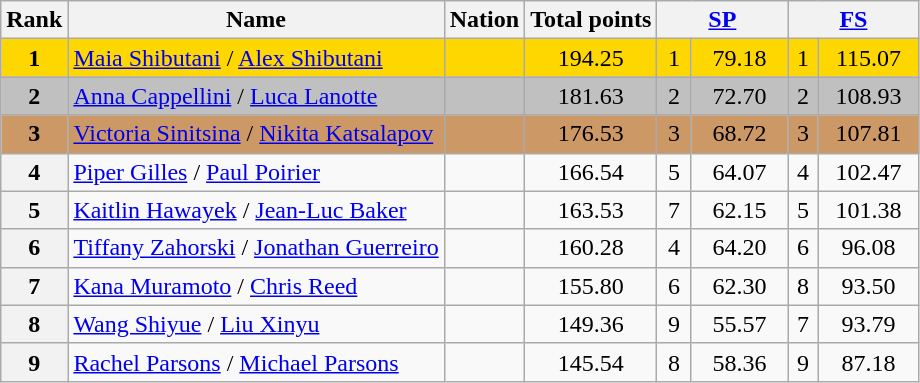<table class="wikitable sortable">
<tr>
<th>Rank</th>
<th>Name</th>
<th>Nation</th>
<th>Total points</th>
<th colspan="2" width="80px"><a href='#'>SP</a></th>
<th colspan="2" width="80px"><a href='#'>FS</a></th>
</tr>
<tr bgcolor="gold">
<td align="center"><strong>1</strong></td>
<td><a href='#'>Maia Shibutani</a> / <a href='#'>Alex Shibutani</a></td>
<td></td>
<td align="center">194.25</td>
<td align="center">1</td>
<td align="center">79.18</td>
<td align="center">1</td>
<td align="center">115.07</td>
</tr>
<tr bgcolor="silver">
<td align="center"><strong>2</strong></td>
<td><a href='#'>Anna Cappellini</a> / <a href='#'>Luca Lanotte</a></td>
<td></td>
<td align="center">181.63</td>
<td align="center">2</td>
<td align="center">72.70</td>
<td align="center">2</td>
<td align="center">108.93</td>
</tr>
<tr bgcolor="cc9966">
<td align="center"><strong>3</strong></td>
<td><a href='#'>Victoria Sinitsina</a> / <a href='#'>Nikita Katsalapov</a></td>
<td></td>
<td align="center">176.53</td>
<td align="center">3</td>
<td align="center">68.72</td>
<td align="center">3</td>
<td align="center">107.81</td>
</tr>
<tr>
<th>4</th>
<td><a href='#'>Piper Gilles</a> / <a href='#'>Paul Poirier</a></td>
<td></td>
<td align="center">166.54</td>
<td align="center">5</td>
<td align="center">64.07</td>
<td align="center">4</td>
<td align="center">102.47</td>
</tr>
<tr>
<th>5</th>
<td><a href='#'>Kaitlin Hawayek</a> / <a href='#'>Jean-Luc Baker</a></td>
<td></td>
<td align="center">163.53</td>
<td align="center">7</td>
<td align="center">62.15</td>
<td align="center">5</td>
<td align="center">101.38</td>
</tr>
<tr>
<th>6</th>
<td><a href='#'>Tiffany Zahorski</a> / <a href='#'>Jonathan Guerreiro</a></td>
<td></td>
<td align="center">160.28</td>
<td align="center">4</td>
<td align="center">64.20</td>
<td align="center">6</td>
<td align="center">96.08</td>
</tr>
<tr>
<th>7</th>
<td><a href='#'>Kana Muramoto</a> / <a href='#'>Chris Reed</a></td>
<td></td>
<td align="center">155.80</td>
<td align="center">6</td>
<td align="center">62.30</td>
<td align="center">8</td>
<td align="center">93.50</td>
</tr>
<tr>
<th>8</th>
<td><a href='#'>Wang Shiyue</a> / <a href='#'>Liu Xinyu</a></td>
<td></td>
<td align="center">149.36</td>
<td align="center">9</td>
<td align="center">55.57</td>
<td align="center">7</td>
<td align="center">93.79</td>
</tr>
<tr>
<th>9</th>
<td><a href='#'>Rachel Parsons</a> / <a href='#'>Michael Parsons</a></td>
<td></td>
<td align="center">145.54</td>
<td align="center">8</td>
<td align="center">58.36</td>
<td align="center">9</td>
<td align="center">87.18</td>
</tr>
</table>
